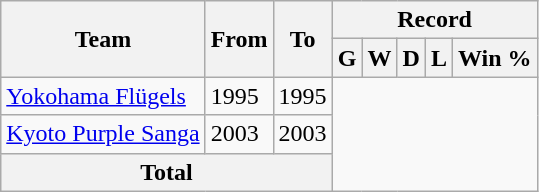<table class="wikitable" style="text-align: center">
<tr>
<th rowspan="2">Team</th>
<th rowspan="2">From</th>
<th rowspan="2">To</th>
<th colspan="5">Record</th>
</tr>
<tr>
<th>G</th>
<th>W</th>
<th>D</th>
<th>L</th>
<th>Win %</th>
</tr>
<tr>
<td align="left"><a href='#'>Yokohama Flügels</a></td>
<td align="left">1995</td>
<td align="left">1995<br></td>
</tr>
<tr>
<td align="left"><a href='#'>Kyoto Purple Sanga</a></td>
<td align="left">2003</td>
<td align="left">2003<br></td>
</tr>
<tr>
<th colspan="3">Total<br></th>
</tr>
</table>
